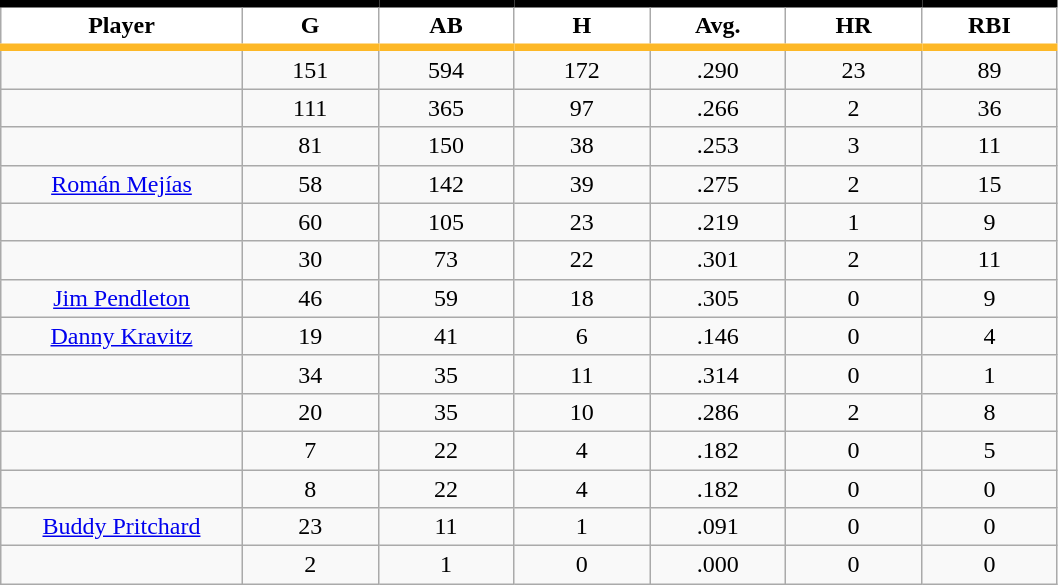<table class="wikitable sortable">
<tr>
<th style="background:#FFFFFF; border-top:#000000 5px solid; border-bottom:#FDB827 5px solid;" width="16%">Player</th>
<th style="background:#FFFFFF; border-top:#000000 5px solid; border-bottom:#FDB827 5px solid;" width="9%">G</th>
<th style="background:#FFFFFF; border-top:#000000 5px solid; border-bottom:#FDB827 5px solid;" width="9%">AB</th>
<th style="background:#FFFFFF; border-top:#000000 5px solid; border-bottom:#FDB827 5px solid;" width="9%">H</th>
<th style="background:#FFFFFF; border-top:#000000 5px solid; border-bottom:#FDB827 5px solid;" width="9%">Avg.</th>
<th style="background:#FFFFFF; border-top:#000000 5px solid; border-bottom:#FDB827 5px solid;" width="9%">HR</th>
<th style="background:#FFFFFF; border-top:#000000 5px solid; border-bottom:#FDB827 5px solid;" width="9%">RBI</th>
</tr>
<tr align="center">
<td></td>
<td>151</td>
<td>594</td>
<td>172</td>
<td>.290</td>
<td>23</td>
<td>89</td>
</tr>
<tr align="center">
<td></td>
<td>111</td>
<td>365</td>
<td>97</td>
<td>.266</td>
<td>2</td>
<td>36</td>
</tr>
<tr align="center">
<td></td>
<td>81</td>
<td>150</td>
<td>38</td>
<td>.253</td>
<td>3</td>
<td>11</td>
</tr>
<tr align="center">
<td><a href='#'>Román Mejías</a></td>
<td>58</td>
<td>142</td>
<td>39</td>
<td>.275</td>
<td>2</td>
<td>15</td>
</tr>
<tr align="center">
<td></td>
<td>60</td>
<td>105</td>
<td>23</td>
<td>.219</td>
<td>1</td>
<td>9</td>
</tr>
<tr align="center">
<td></td>
<td>30</td>
<td>73</td>
<td>22</td>
<td>.301</td>
<td>2</td>
<td>11</td>
</tr>
<tr align="center">
<td><a href='#'>Jim Pendleton</a></td>
<td>46</td>
<td>59</td>
<td>18</td>
<td>.305</td>
<td>0</td>
<td>9</td>
</tr>
<tr align="center">
<td><a href='#'>Danny Kravitz</a></td>
<td>19</td>
<td>41</td>
<td>6</td>
<td>.146</td>
<td>0</td>
<td>4</td>
</tr>
<tr align="center">
<td></td>
<td>34</td>
<td>35</td>
<td>11</td>
<td>.314</td>
<td>0</td>
<td>1</td>
</tr>
<tr align="center">
<td></td>
<td>20</td>
<td>35</td>
<td>10</td>
<td>.286</td>
<td>2</td>
<td>8</td>
</tr>
<tr align="center">
<td></td>
<td>7</td>
<td>22</td>
<td>4</td>
<td>.182</td>
<td>0</td>
<td>5</td>
</tr>
<tr align="center">
<td></td>
<td>8</td>
<td>22</td>
<td>4</td>
<td>.182</td>
<td>0</td>
<td>0</td>
</tr>
<tr align="center">
<td><a href='#'>Buddy Pritchard</a></td>
<td>23</td>
<td>11</td>
<td>1</td>
<td>.091</td>
<td>0</td>
<td>0</td>
</tr>
<tr align="center">
<td></td>
<td>2</td>
<td>1</td>
<td>0</td>
<td>.000</td>
<td>0</td>
<td>0</td>
</tr>
</table>
